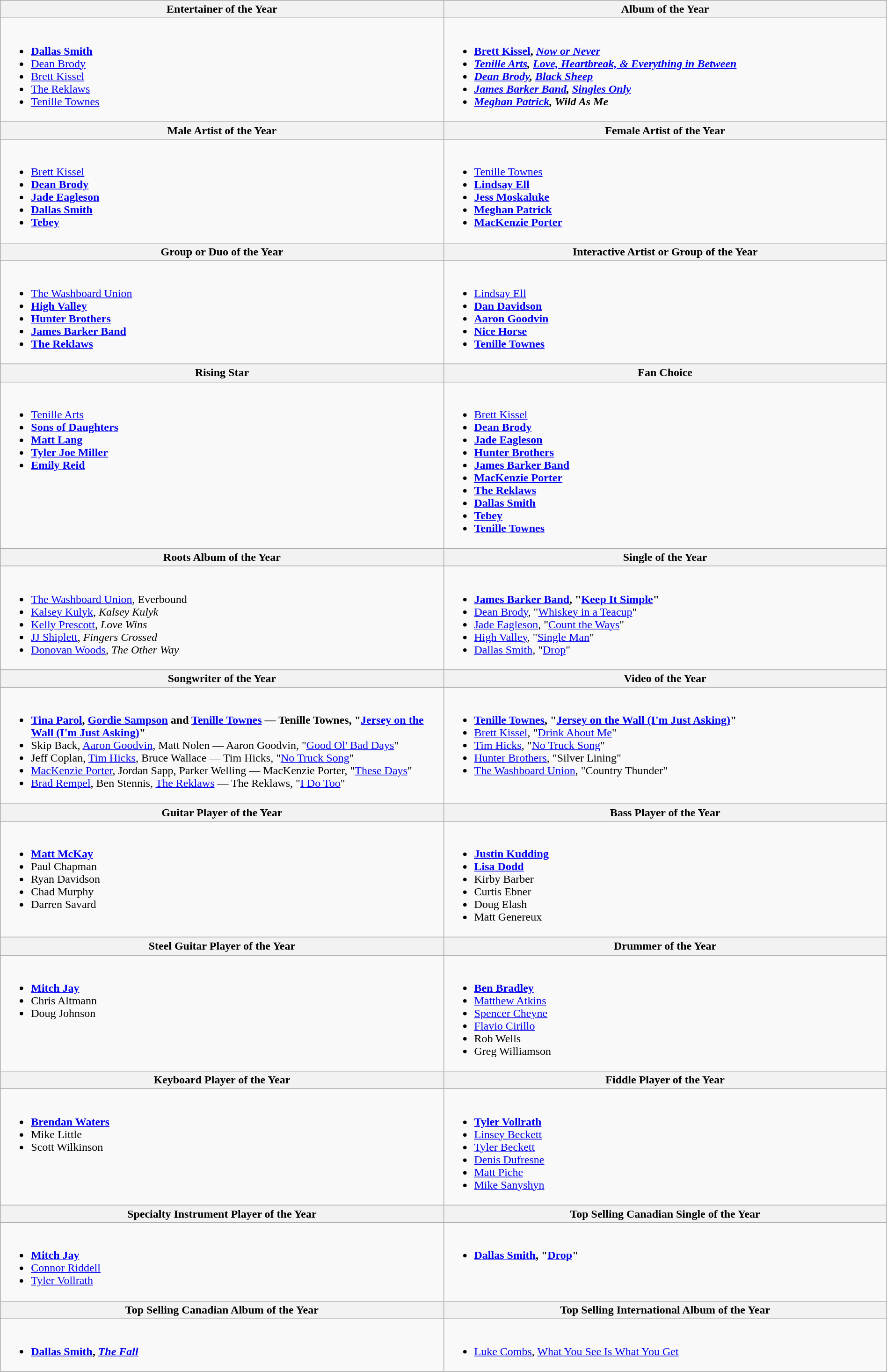<table class="wikitable" style="width:100%">
<tr>
<th style="width:50%">Entertainer of the Year</th>
<th style="width:50%">Album of the Year</th>
</tr>
<tr>
<td valign="top"><br><ul><li> <strong><a href='#'>Dallas Smith</a></strong></li><li><a href='#'>Dean Brody</a></li><li><a href='#'>Brett Kissel</a></li><li><a href='#'>The Reklaws</a></li><li><a href='#'>Tenille Townes</a></li></ul></td>
<td valign="top"><br><ul><li> <strong><a href='#'>Brett Kissel</a>, <em><a href='#'>Now or Never</a><strong><em></li><li><a href='#'>Tenille Arts</a>, </em><a href='#'>Love, Heartbreak, & Everything in Between</a><em></li><li><a href='#'>Dean Brody</a>, </em><a href='#'>Black Sheep</a><em></li><li><a href='#'>James Barker Band</a>, </em><a href='#'>Singles Only</a><em></li><li><a href='#'>Meghan Patrick</a>, </em>Wild As Me<em></li></ul></td>
</tr>
<tr>
<th style="width:50%">Male Artist of the Year</th>
<th style="width:50%">Female Artist of the Year</th>
</tr>
<tr>
<td valign="top"><br><ul><li> </strong><a href='#'>Brett Kissel</a><strong></li><li><a href='#'>Dean Brody</a></li><li><a href='#'>Jade Eagleson</a></li><li><a href='#'>Dallas Smith</a></li><li><a href='#'>Tebey</a></li></ul></td>
<td valign="top"><br><ul><li> </strong><a href='#'>Tenille Townes</a><strong></li><li><a href='#'>Lindsay Ell</a></li><li><a href='#'>Jess Moskaluke</a></li><li><a href='#'>Meghan Patrick</a></li><li><a href='#'>MacKenzie Porter</a></li></ul></td>
</tr>
<tr>
<th style="width:50%">Group or Duo of the Year</th>
<th style="width:50%">Interactive Artist or Group of the Year</th>
</tr>
<tr>
<td valign="top"><br><ul><li> </strong><a href='#'>The Washboard Union</a><strong></li><li><a href='#'>High Valley</a></li><li><a href='#'>Hunter Brothers</a></li><li><a href='#'>James Barker Band</a></li><li><a href='#'>The Reklaws</a></li></ul></td>
<td valign="top"><br><ul><li> </strong><a href='#'>Lindsay Ell</a><strong></li><li><a href='#'>Dan Davidson</a></li><li><a href='#'>Aaron Goodvin</a></li><li><a href='#'>Nice Horse</a></li><li><a href='#'>Tenille Townes</a></li></ul></td>
</tr>
<tr>
<th style="width:50%">Rising Star</th>
<th style="width:50%">Fan Choice</th>
</tr>
<tr>
<td valign="top"><br><ul><li> </strong><a href='#'>Tenille Arts</a><strong></li><li><a href='#'>Sons of Daughters</a></li><li><a href='#'>Matt Lang</a></li><li><a href='#'>Tyler Joe Miller</a></li><li><a href='#'>Emily Reid</a></li></ul></td>
<td valign="top"><br><ul><li> </strong><a href='#'>Brett Kissel</a><strong></li><li><a href='#'>Dean Brody</a></li><li><a href='#'>Jade Eagleson</a></li><li><a href='#'>Hunter Brothers</a></li><li><a href='#'>James Barker Band</a></li><li><a href='#'>MacKenzie Porter</a></li><li><a href='#'>The Reklaws</a></li><li><a href='#'>Dallas Smith</a></li><li><a href='#'>Tebey</a></li><li><a href='#'>Tenille Townes</a></li></ul></td>
</tr>
<tr>
<th style="width:50%">Roots Album of the Year</th>
<th style="width:50%">Single of the Year</th>
</tr>
<tr>
<td valign="top"><br><ul><li> </strong><a href='#'>The Washboard Union</a>, </em>Everbound</em></strong></li><li><a href='#'>Kalsey Kulyk</a>, <em>Kalsey Kulyk</em></li><li><a href='#'>Kelly Prescott</a>, <em>Love Wins</em></li><li><a href='#'>JJ Shiplett</a>, <em>Fingers Crossed</em></li><li><a href='#'>Donovan Woods</a>, <em>The Other Way</em></li></ul></td>
<td valign="top"><br><ul><li> <strong><a href='#'>James Barker Band</a>, "<a href='#'>Keep It Simple</a>"</strong></li><li><a href='#'>Dean Brody</a>, "<a href='#'>Whiskey in a Teacup</a>"</li><li><a href='#'>Jade Eagleson</a>, "<a href='#'>Count the Ways</a>"</li><li><a href='#'>High Valley</a>, "<a href='#'>Single Man</a>"</li><li><a href='#'>Dallas Smith</a>, "<a href='#'>Drop</a>"</li></ul></td>
</tr>
<tr>
<th style="width:50%">Songwriter of the Year</th>
<th style="width:50%">Video of the Year</th>
</tr>
<tr>
<td valign="top"><br><ul><li> <strong><a href='#'>Tina Parol</a>, <a href='#'>Gordie Sampson</a> and <a href='#'>Tenille Townes</a> — Tenille Townes, "<a href='#'>Jersey on the Wall (I'm Just Asking)</a>"</strong></li><li>Skip Back, <a href='#'>Aaron Goodvin</a>, Matt Nolen — Aaron Goodvin, "<a href='#'>Good Ol' Bad Days</a>"</li><li>Jeff Coplan, <a href='#'>Tim Hicks</a>, Bruce Wallace — Tim Hicks, "<a href='#'>No Truck Song</a>"</li><li><a href='#'>MacKenzie Porter</a>, Jordan Sapp, Parker Welling — MacKenzie Porter, "<a href='#'>These Days</a>"</li><li><a href='#'>Brad Rempel</a>, Ben Stennis, <a href='#'>The Reklaws</a> — The Reklaws, "<a href='#'>I Do Too</a>"</li></ul></td>
<td valign="top"><br><ul><li> <strong><a href='#'>Tenille Townes</a>, "<a href='#'>Jersey on the Wall (I'm Just Asking)</a>"</strong></li><li><a href='#'>Brett Kissel</a>, "<a href='#'>Drink About Me</a>"</li><li><a href='#'>Tim Hicks</a>, "<a href='#'>No Truck Song</a>"</li><li><a href='#'>Hunter Brothers</a>, "Silver Lining"</li><li><a href='#'>The Washboard Union</a>, "Country Thunder"</li></ul></td>
</tr>
<tr>
<th style="width:50%">Guitar Player of the Year</th>
<th style="width:50%">Bass Player of the Year</th>
</tr>
<tr>
<td valign="top"><br><ul><li> <strong><a href='#'>Matt McKay</a></strong></li><li>Paul Chapman</li><li>Ryan Davidson</li><li>Chad Murphy</li><li>Darren Savard</li></ul></td>
<td valign="top"><br><ul><li> <strong><a href='#'>Justin Kudding</a></strong></li><li> <strong><a href='#'>Lisa Dodd</a></strong></li><li>Kirby Barber</li><li>Curtis Ebner</li><li>Doug Elash</li><li>Matt Genereux</li></ul></td>
</tr>
<tr>
<th style="width:50%">Steel Guitar Player of the Year</th>
<th style="width:50%">Drummer of the Year</th>
</tr>
<tr>
<td valign="top"><br><ul><li> <strong><a href='#'>Mitch Jay</a></strong></li><li>Chris Altmann</li><li>Doug Johnson</li></ul></td>
<td valign="top"><br><ul><li> <strong><a href='#'>Ben Bradley</a></strong></li><li><a href='#'>Matthew Atkins</a></li><li><a href='#'>Spencer Cheyne</a></li><li><a href='#'>Flavio Cirillo</a></li><li>Rob Wells</li><li>Greg Williamson</li></ul></td>
</tr>
<tr>
<th style="width:50%">Keyboard Player of the Year</th>
<th style="width:50%">Fiddle Player of the Year</th>
</tr>
<tr>
<td valign="top"><br><ul><li> <strong><a href='#'>Brendan Waters</a></strong></li><li>Mike Little</li><li>Scott Wilkinson</li></ul></td>
<td valign="top"><br><ul><li> <strong><a href='#'>Tyler Vollrath</a></strong></li><li><a href='#'>Linsey Beckett</a></li><li><a href='#'>Tyler Beckett</a></li><li><a href='#'>Denis Dufresne</a></li><li><a href='#'>Matt Piche</a></li><li><a href='#'>Mike Sanyshyn</a></li></ul></td>
</tr>
<tr>
<th style="width:50%">Specialty Instrument Player of the Year</th>
<th style="width:50%">Top Selling Canadian Single of the Year</th>
</tr>
<tr>
<td valign="top"><br><ul><li> <strong><a href='#'>Mitch Jay</a></strong></li><li><a href='#'>Connor Riddell</a></li><li><a href='#'>Tyler Vollrath</a></li></ul></td>
<td valign="top"><br><ul><li> <strong><a href='#'>Dallas Smith</a>, "<a href='#'>Drop</a>"</strong></li></ul></td>
</tr>
<tr>
<th style="width:50%">Top Selling Canadian Album of the Year</th>
<th style="width:50%">Top Selling International Album of the Year</th>
</tr>
<tr>
<td valign="top"><br><ul><li> <strong><a href='#'>Dallas Smith</a>, <em><a href='#'>The Fall</a><strong><em></li></ul></td>
<td valign="top"><br><ul><li> </strong><a href='#'>Luke Combs</a>, </em><a href='#'>What You See Is What You Get</a></em></strong></li></ul></td>
</tr>
</table>
